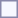<table style="border:1px solid #8888aa; background-color:#f7f8ff; padding:5px; font-size:95%; margin: 0px 12px 12px 0px;">
</table>
